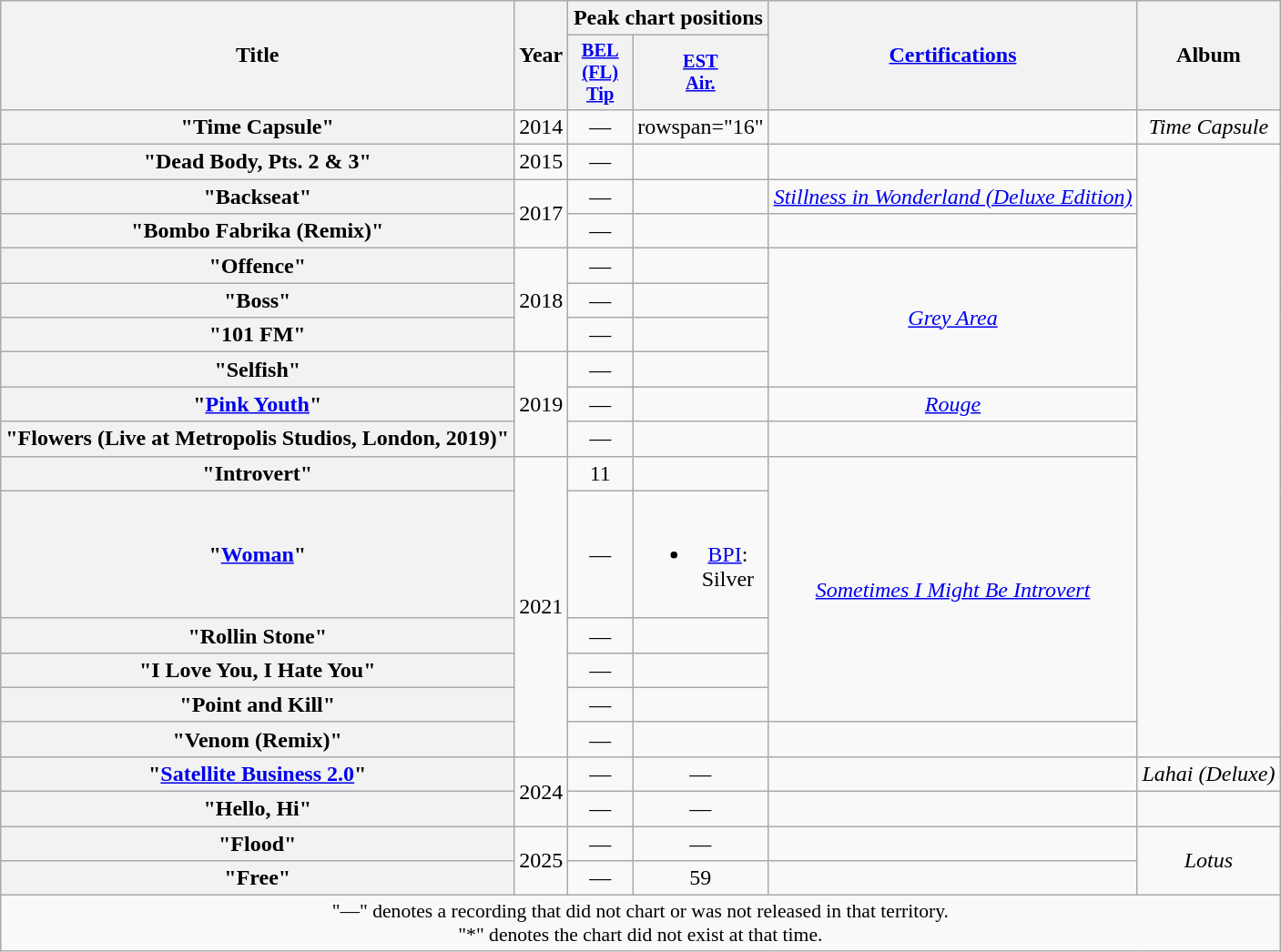<table class="wikitable plainrowheaders" style="text-align:center;">
<tr>
<th scope="col" rowspan="2">Title</th>
<th scope="col" rowspan="2">Year</th>
<th scope="col" colspan="2">Peak chart positions</th>
<th scope="col" rowspan="2"><a href='#'>Certifications</a></th>
<th scope="col" rowspan="2">Album</th>
</tr>
<tr>
<th scope="col" style="width:3em;font-size:85%;"><a href='#'>BEL<br>(FL)<br>Tip</a><br></th>
<th scope="col" style="width:3em;font-size:85%;"><a href='#'>EST<br>Air.</a><br></th>
</tr>
<tr>
<th scope="row">"Time Capsule"<br></th>
<td>2014</td>
<td>—</td>
<td>rowspan="16" </td>
<td></td>
<td><em>Time Capsule</em></td>
</tr>
<tr>
<th scope="row">"Dead Body, Pts. 2 & 3"<br></th>
<td>2015</td>
<td>—</td>
<td></td>
<td></td>
</tr>
<tr>
<th scope="row">"Backseat"</th>
<td rowspan="2">2017</td>
<td>—</td>
<td></td>
<td><em><a href='#'>Stillness in Wonderland (Deluxe Edition)</a></em></td>
</tr>
<tr>
<th scope="row">"Bombo Fabrika (Remix)"<br></th>
<td>—</td>
<td></td>
<td></td>
</tr>
<tr>
<th scope="row">"Offence"</th>
<td rowspan="3">2018</td>
<td>—</td>
<td></td>
<td rowspan="4"><em><a href='#'>Grey Area</a></em></td>
</tr>
<tr>
<th scope="row">"Boss"</th>
<td>—</td>
<td></td>
</tr>
<tr>
<th scope="row">"101 FM"</th>
<td>—</td>
<td></td>
</tr>
<tr>
<th scope="row">"Selfish"<br></th>
<td rowspan="3">2019</td>
<td>—</td>
<td></td>
</tr>
<tr>
<th scope="row">"<a href='#'>Pink Youth</a>"<br></th>
<td>—</td>
<td></td>
<td><em><a href='#'>Rouge</a></em></td>
</tr>
<tr>
<th scope="row">"Flowers (Live at Metropolis Studios, London, 2019)"<br></th>
<td>—</td>
<td></td>
<td></td>
</tr>
<tr>
<th scope="row">"Introvert"</th>
<td rowspan="6">2021</td>
<td>11</td>
<td></td>
<td rowspan="5"><em><a href='#'>Sometimes I Might Be Introvert</a></em></td>
</tr>
<tr>
<th scope="row">"<a href='#'>Woman</a>"<br></th>
<td>—</td>
<td><br><ul><li><a href='#'>BPI</a>: Silver</li></ul></td>
</tr>
<tr>
<th scope="row">"Rollin Stone"</th>
<td>—</td>
<td></td>
</tr>
<tr>
<th scope="row">"I Love You, I Hate You"</th>
<td>—</td>
<td></td>
</tr>
<tr>
<th scope="row">"Point and Kill"<br></th>
<td>—</td>
<td></td>
</tr>
<tr>
<th scope="row">"Venom (Remix)"<br></th>
<td>—</td>
<td></td>
<td></td>
</tr>
<tr>
<th scope="row">"<a href='#'>Satellite Business 2.0</a>"<br></th>
<td rowspan="2">2024</td>
<td>—</td>
<td>—</td>
<td></td>
<td><em>Lahai (Deluxe)</em></td>
</tr>
<tr>
<th scope="row">"Hello, Hi"</th>
<td>—</td>
<td>—</td>
<td></td>
<td></td>
</tr>
<tr>
<th scope="row">"Flood"<br></th>
<td rowspan="2">2025</td>
<td>—</td>
<td>—</td>
<td></td>
<td rowspan="2"><em>Lotus</em></td>
</tr>
<tr>
<th scope="row">"Free"</th>
<td>—</td>
<td>59</td>
<td></td>
</tr>
<tr>
<td colspan="15" style="font-size:90%">"—" denotes a recording that did not chart or was not released in that territory.<br>"*" denotes the chart did not exist at that time.</td>
</tr>
</table>
